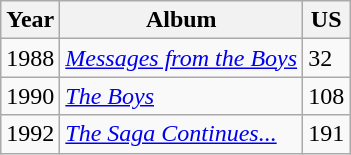<table class="wikitable">
<tr>
<th>Year</th>
<th>Album</th>
<th>US</th>
</tr>
<tr>
<td>1988</td>
<td><em><a href='#'>Messages from the Boys</a></em></td>
<td>32</td>
</tr>
<tr>
<td>1990</td>
<td><em><a href='#'>The Boys</a></em></td>
<td>108</td>
</tr>
<tr>
<td>1992</td>
<td><em><a href='#'>The Saga Continues...</a></em></td>
<td>191</td>
</tr>
</table>
